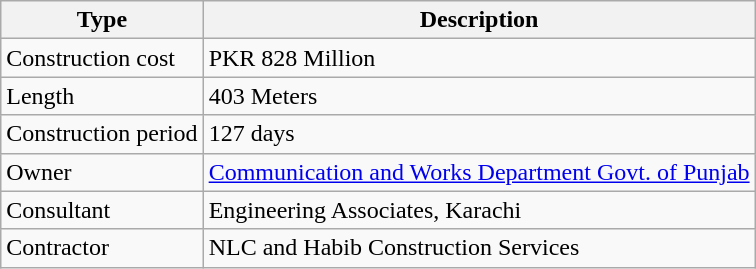<table class="wikitable">
<tr>
<th>Type</th>
<th>Description</th>
</tr>
<tr>
<td>Construction cost</td>
<td>PKR 828 Million</td>
</tr>
<tr>
<td>Length</td>
<td>403 Meters</td>
</tr>
<tr>
<td>Construction period</td>
<td>127 days</td>
</tr>
<tr>
<td>Owner</td>
<td><a href='#'>Communication and Works Department Govt. of Punjab</a></td>
</tr>
<tr>
<td>Consultant</td>
<td>Engineering Associates, Karachi</td>
</tr>
<tr>
<td>Contractor</td>
<td>NLC and Habib Construction Services</td>
</tr>
</table>
